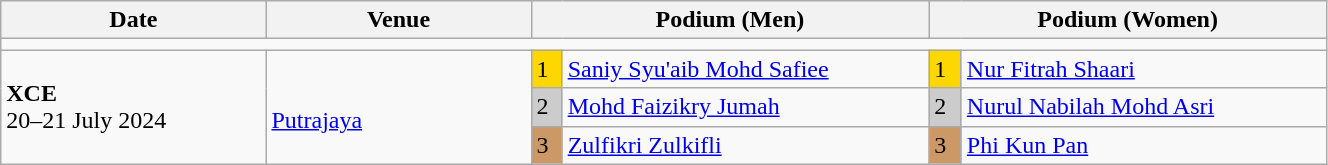<table class="wikitable" width=70%>
<tr>
<th>Date</th>
<th width=20%>Venue</th>
<th colspan=2 width=30%>Podium (Men)</th>
<th colspan=2 width=30%>Podium (Women)</th>
</tr>
<tr>
<td colspan=6></td>
</tr>
<tr>
<td rowspan=3><strong>XCE</strong> <br> 20–21 July 2024</td>
<td rowspan=3><br><a href='#'>Putrajaya</a></td>
<td bgcolor=FFD700>1</td>
<td><a href='#'>Saniy Syu'aib Mohd Safiee</a></td>
<td bgcolor=FFD700>1</td>
<td><a href='#'>Nur Fitrah Shaari</a></td>
</tr>
<tr>
<td bgcolor=CCCCCC>2</td>
<td><a href='#'>Mohd Faizikry Jumah</a></td>
<td bgcolor=CCCCCC>2</td>
<td><a href='#'>Nurul Nabilah Mohd Asri</a></td>
</tr>
<tr>
<td bgcolor=CC9966>3</td>
<td><a href='#'>Zulfikri Zulkifli</a></td>
<td bgcolor=CC9966>3</td>
<td><a href='#'>Phi Kun Pan</a></td>
</tr>
</table>
